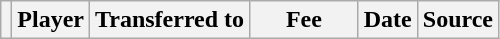<table class="wikitable plainrowheaders sortable">
<tr>
<th></th>
<th scope="col">Player</th>
<th>Transferred to</th>
<th style="width: 65px;">Fee</th>
<th scope="col">Date</th>
<th scope="col">Source</th>
</tr>
</table>
